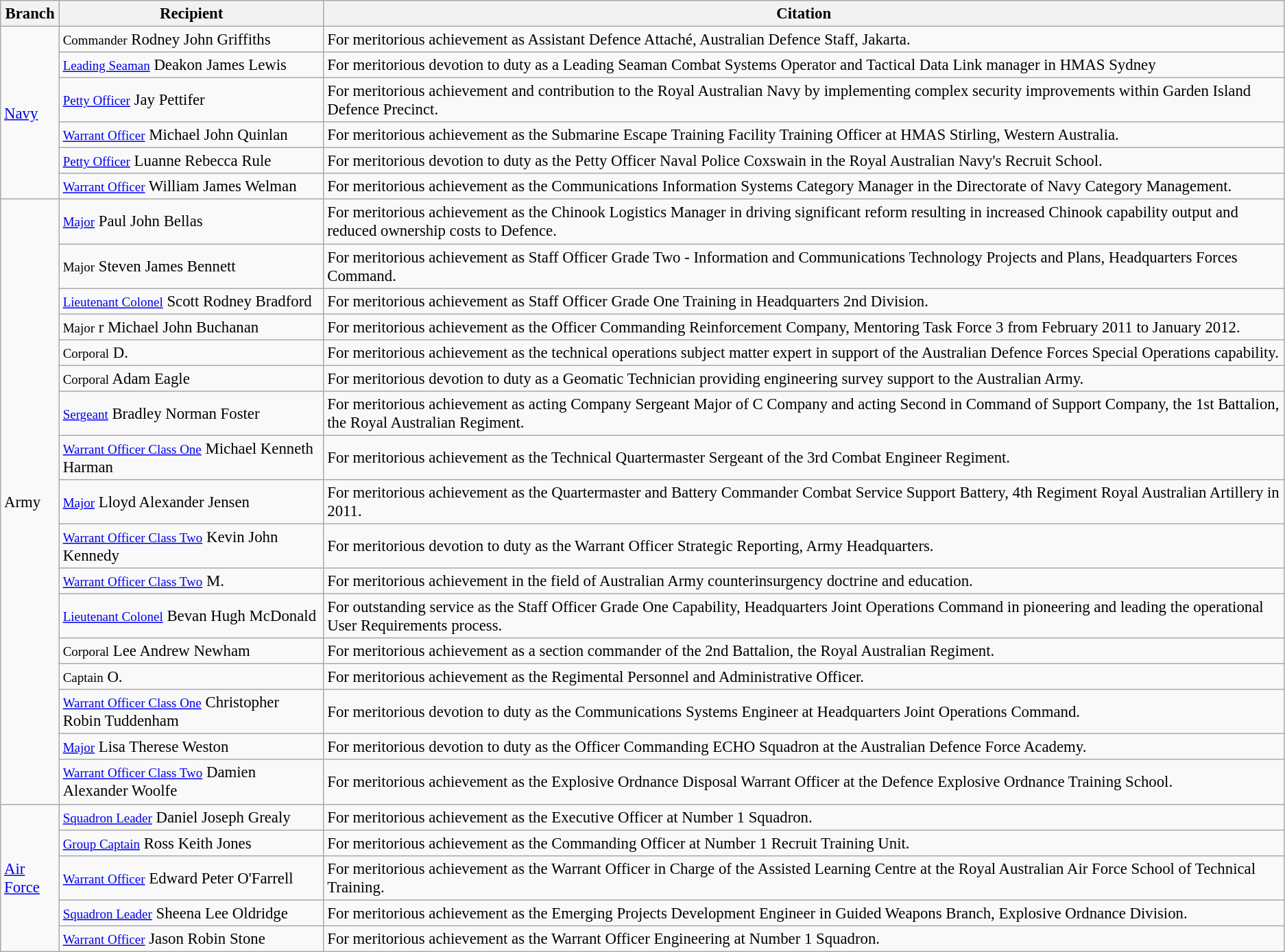<table class="wikitable" style="font-size:95%;">
<tr>
<th scope="col" width="50">Branch</th>
<th scope="col" width="250">Recipient</th>
<th>Citation</th>
</tr>
<tr>
<td rowspan="6"><a href='#'>Navy</a></td>
<td><small>Commander</small> Rodney John Griffiths</td>
<td>For meritorious achievement as Assistant Defence Attaché, Australian Defence Staff, Jakarta.</td>
</tr>
<tr>
<td><small><a href='#'>Leading Seaman</a></small> Deakon James Lewis</td>
<td>For meritorious devotion to duty as a  Leading Seaman Combat  Systems Operator and Tactical Data Link manager in HMAS Sydney</td>
</tr>
<tr>
<td><small><a href='#'>Petty Officer</a></small> Jay Pettifer</td>
<td>For meritorious achievement and contribution to the Royal Australian Navy by implementing complex security improvements within Garden Island Defence Precinct.</td>
</tr>
<tr>
<td><small><a href='#'>Warrant Officer</a></small> Michael John Quinlan</td>
<td>For meritorious achievement as the Submarine Escape Training Facility Training Officer at HMAS Stirling, Western Australia.</td>
</tr>
<tr>
<td><small><a href='#'>Petty Officer</a></small> Luanne Rebecca Rule</td>
<td>For meritorious devotion to duty as the Petty Officer Naval Police Coxswain in the Royal Australian Navy's Recruit School.</td>
</tr>
<tr>
<td><small><a href='#'>Warrant Officer</a></small> William James Welman</td>
<td>For meritorious achievement as the Communications Information Systems Category Manager in the Directorate of Navy Category Management.</td>
</tr>
<tr>
<td rowspan="17">Army</td>
<td><small><a href='#'>Major</a></small> Paul John Bellas</td>
<td>For meritorious achievement as the Chinook Logistics Manager in driving significant reform resulting in increased Chinook capability output and reduced ownership costs to Defence.</td>
</tr>
<tr>
<td><small>Major</small> Steven James Bennett</td>
<td>For meritorious achievement as Staff Officer Grade Two - Information  and Communications Technology Projects and Plans, Headquarters Forces Command.</td>
</tr>
<tr>
<td><small><a href='#'>Lieutenant Colonel</a></small> Scott Rodney Bradford</td>
<td>For meritorious achievement as Staff  Officer Grade One Training in Headquarters 2nd Division.</td>
</tr>
<tr>
<td><small>Major</small> r Michael John Buchanan</td>
<td>For meritorious achievement as the Officer Commanding Reinforcement Company, Mentoring Task Force 3 from February 2011 to January 2012.</td>
</tr>
<tr>
<td><small>Corporal</small> D.</td>
<td>For meritorious achievement as the technical operations subject matter expert in support of the Australian Defence Forces Special Operations capability.</td>
</tr>
<tr>
<td><small>Corporal</small> Adam Eagle</td>
<td>For meritorious devotion to duty as a Geomatic Technician providing engineering survey support to the Australian Army.</td>
</tr>
<tr>
<td><small><a href='#'>Sergeant</a></small> Bradley Norman Foster</td>
<td>For meritorious achievement as acting Company Sergeant Major of C Company and acting Second in Command of Support Company, the 1st Battalion, the Royal Australian Regiment.</td>
</tr>
<tr>
<td><small><a href='#'>Warrant Officer Class One</a></small> Michael Kenneth Harman</td>
<td>For meritorious achievement as the Technical Quartermaster Sergeant of the 3rd Combat Engineer Regiment.</td>
</tr>
<tr>
<td><small><a href='#'>Major</a></small> Lloyd Alexander Jensen</td>
<td>For meritorious achievement as the Quartermaster and Battery Commander Combat Service Support Battery, 4th Regiment Royal Australian Artillery in 2011.</td>
</tr>
<tr>
<td><small><a href='#'>Warrant Officer Class Two</a></small> Kevin John Kennedy</td>
<td>For meritorious devotion to duty as the Warrant Officer Strategic Reporting, Army Headquarters.</td>
</tr>
<tr>
<td><small><a href='#'>Warrant Officer Class Two</a></small> M.</td>
<td>For meritorious achievement in the field of Australian Army counterinsurgency doctrine and education.</td>
</tr>
<tr>
<td><small><a href='#'>Lieutenant Colonel</a></small> Bevan Hugh McDonald</td>
<td>For outstanding service as the Staff Officer Grade One Capability, Headquarters Joint Operations Command in pioneering and leading the operational User Requirements process.</td>
</tr>
<tr>
<td><small>Corporal</small> Lee Andrew Newham</td>
<td>For meritorious achievement as a section commander of the 2nd Battalion, the Royal Australian Regiment.</td>
</tr>
<tr>
<td><small>Captain</small> O.</td>
<td>For meritorious achievement as the Regimental Personnel and Administrative Officer.</td>
</tr>
<tr>
<td><small><a href='#'>Warrant Officer Class One</a></small> Christopher Robin Tuddenham</td>
<td>For meritorious devotion to duty as the Communications Systems Engineer at Headquarters Joint Operations Command.</td>
</tr>
<tr>
<td><small><a href='#'>Major</a></small> Lisa Therese Weston</td>
<td>For meritorious devotion to duty as the Officer Commanding ECHO Squadron at the Australian Defence Force Academy.</td>
</tr>
<tr>
<td><small><a href='#'>Warrant Officer Class Two</a></small> Damien Alexander Woolfe</td>
<td>For meritorious achievement as the Explosive Ordnance Disposal Warrant Officer at the Defence Explosive Ordnance Training School.</td>
</tr>
<tr>
<td rowspan="5"><a href='#'>Air Force</a></td>
<td><small><a href='#'>Squadron Leader</a></small> Daniel Joseph Grealy</td>
<td>For meritorious achievement as the Executive Officer at Number 1 Squadron.</td>
</tr>
<tr>
<td><small><a href='#'>Group Captain</a></small> Ross Keith Jones</td>
<td>For meritorious achievement as the Commanding Officer at Number 1 Recruit Training Unit.</td>
</tr>
<tr>
<td><small><a href='#'>Warrant Officer</a></small> Edward Peter O'Farrell</td>
<td>For meritorious achievement as the Warrant Officer in Charge of the Assisted Learning Centre at the Royal Australian Air Force School of Technical Training.</td>
</tr>
<tr>
<td><small><a href='#'>Squadron Leader</a></small> Sheena Lee Oldridge</td>
<td>For meritorious achievement as the Emerging Projects Development Engineer in Guided Weapons Branch, Explosive Ordnance Division.</td>
</tr>
<tr>
<td><small><a href='#'>Warrant Officer</a></small> Jason Robin Stone</td>
<td>For meritorious achievement as the Warrant Officer Engineering at Number 1 Squadron.</td>
</tr>
</table>
